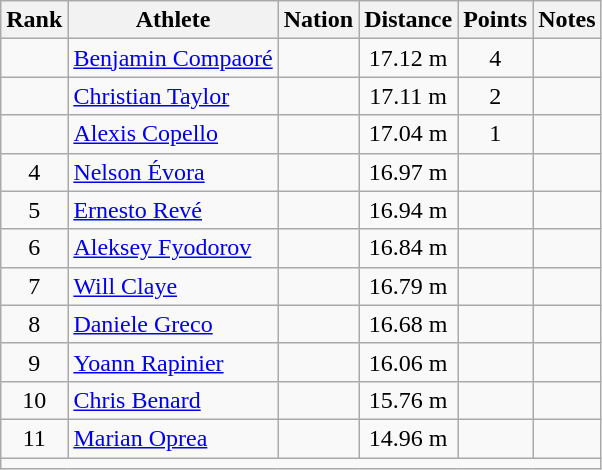<table class="wikitable mw-datatable sortable" style="text-align:center;">
<tr>
<th>Rank</th>
<th>Athlete</th>
<th>Nation</th>
<th>Distance</th>
<th>Points</th>
<th>Notes</th>
</tr>
<tr>
<td></td>
<td align=left><a href='#'>Benjamin Compaoré</a></td>
<td align=left></td>
<td>17.12 m </td>
<td>4</td>
<td></td>
</tr>
<tr>
<td></td>
<td align=left><a href='#'>Christian Taylor</a></td>
<td align=left></td>
<td>17.11 m </td>
<td>2</td>
<td></td>
</tr>
<tr>
<td></td>
<td align=left><a href='#'>Alexis Copello</a></td>
<td align=left></td>
<td>17.04 m </td>
<td>1</td>
<td></td>
</tr>
<tr>
<td>4</td>
<td align=left><a href='#'>Nelson Évora</a></td>
<td align=left></td>
<td>16.97 m </td>
<td></td>
<td></td>
</tr>
<tr>
<td>5</td>
<td align=left><a href='#'>Ernesto Revé</a></td>
<td align=left></td>
<td>16.94 m </td>
<td></td>
<td></td>
</tr>
<tr>
<td>6</td>
<td align=left><a href='#'>Aleksey Fyodorov</a></td>
<td align=left></td>
<td>16.84 m </td>
<td></td>
<td></td>
</tr>
<tr>
<td>7</td>
<td align=left><a href='#'>Will Claye</a></td>
<td align=left></td>
<td>16.79 m </td>
<td></td>
<td></td>
</tr>
<tr>
<td>8</td>
<td align=left><a href='#'>Daniele Greco</a></td>
<td align=left></td>
<td>16.68 m </td>
<td></td>
<td></td>
</tr>
<tr>
<td>9</td>
<td align=left><a href='#'>Yoann Rapinier</a></td>
<td align=left></td>
<td>16.06 m </td>
<td></td>
<td></td>
</tr>
<tr>
<td>10</td>
<td align=left><a href='#'>Chris Benard</a></td>
<td align=left></td>
<td>15.76 m </td>
<td></td>
<td></td>
</tr>
<tr>
<td>11</td>
<td align=left><a href='#'>Marian Oprea</a></td>
<td align=left></td>
<td>14.96 m </td>
<td></td>
<td></td>
</tr>
<tr class="sortbottom">
<td colspan=6></td>
</tr>
</table>
